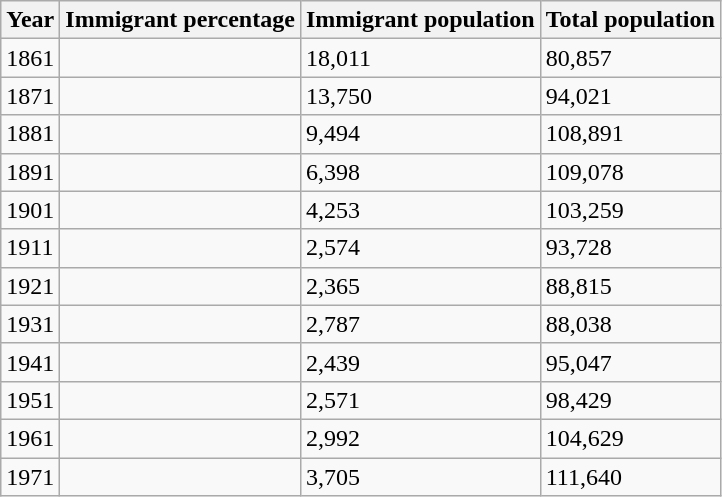<table class="wikitable sortable">
<tr>
<th>Year</th>
<th>Immigrant percentage</th>
<th>Immigrant population</th>
<th>Total population</th>
</tr>
<tr>
<td>1861</td>
<td></td>
<td>18,011</td>
<td>80,857</td>
</tr>
<tr>
<td>1871</td>
<td></td>
<td>13,750</td>
<td>94,021</td>
</tr>
<tr>
<td>1881</td>
<td></td>
<td>9,494</td>
<td>108,891</td>
</tr>
<tr>
<td>1891</td>
<td></td>
<td>6,398</td>
<td>109,078</td>
</tr>
<tr>
<td>1901</td>
<td></td>
<td>4,253</td>
<td>103,259</td>
</tr>
<tr>
<td>1911</td>
<td></td>
<td>2,574</td>
<td>93,728</td>
</tr>
<tr>
<td>1921</td>
<td></td>
<td>2,365</td>
<td>88,815</td>
</tr>
<tr>
<td>1931</td>
<td></td>
<td>2,787</td>
<td>88,038</td>
</tr>
<tr>
<td>1941</td>
<td></td>
<td>2,439</td>
<td>95,047</td>
</tr>
<tr>
<td>1951</td>
<td></td>
<td>2,571</td>
<td>98,429</td>
</tr>
<tr>
<td>1961</td>
<td></td>
<td>2,992</td>
<td>104,629</td>
</tr>
<tr>
<td>1971</td>
<td></td>
<td>3,705</td>
<td>111,640</td>
</tr>
</table>
